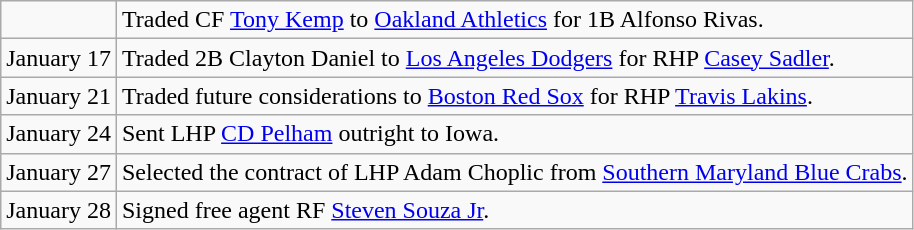<table class="wikitable">
<tr>
<td></td>
<td>Traded CF <a href='#'>Tony Kemp</a> to <a href='#'>Oakland Athletics</a> for 1B Alfonso Rivas.</td>
</tr>
<tr>
<td>January 17</td>
<td>Traded 2B Clayton Daniel to <a href='#'>Los Angeles Dodgers</a> for RHP <a href='#'>Casey Sadler</a>.</td>
</tr>
<tr>
<td>January 21</td>
<td>Traded future considerations to <a href='#'>Boston Red Sox</a> for RHP <a href='#'>Travis Lakins</a>.</td>
</tr>
<tr>
<td>January 24</td>
<td>Sent LHP <a href='#'>CD Pelham</a> outright to Iowa.</td>
</tr>
<tr>
<td>January 27</td>
<td>Selected the contract of LHP Adam Choplic from <a href='#'>Southern Maryland Blue Crabs</a>.</td>
</tr>
<tr>
<td>January 28</td>
<td>Signed free agent RF <a href='#'>Steven Souza Jr</a>.</td>
</tr>
</table>
